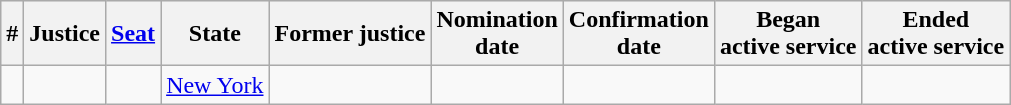<table class="sortable wikitable">
<tr bgcolor="#ececec">
<th>#</th>
<th>Justice</th>
<th><a href='#'>Seat</a></th>
<th>State</th>
<th>Former justice</th>
<th>Nomination<br>date</th>
<th>Confirmation<br>date</th>
<th>Began<br>active service</th>
<th>Ended<br>active service</th>
</tr>
<tr>
<td></td>
<td></td>
<td align="center"></td>
<td><a href='#'>New York</a></td>
<td></td>
<td></td>
<td></td>
<td></td>
<td></td>
</tr>
</table>
